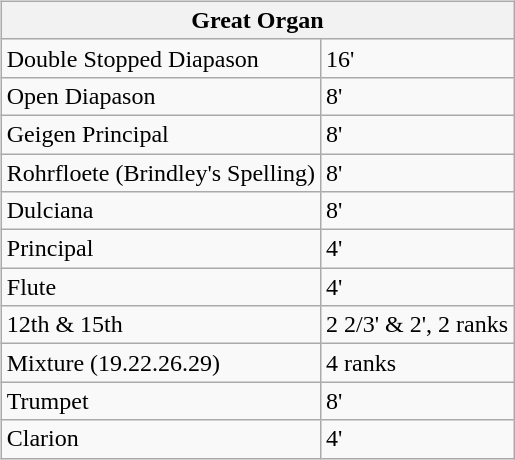<table class="wikitable" align="left" style="margin: 5px;">
<tr>
<th colspan="2">Great Organ</th>
</tr>
<tr>
<td>Double Stopped Diapason</td>
<td>16'</td>
</tr>
<tr>
<td>Open Diapason</td>
<td>8'</td>
</tr>
<tr>
<td>Geigen Principal</td>
<td>8'</td>
</tr>
<tr>
<td>Rohrfloete (Brindley's Spelling)</td>
<td>8'</td>
</tr>
<tr>
<td>Dulciana</td>
<td>8'</td>
</tr>
<tr>
<td>Principal</td>
<td>4'</td>
</tr>
<tr>
<td>Flute</td>
<td>4'</td>
</tr>
<tr>
<td>12th & 15th</td>
<td>2 2/3' & 2', 2 ranks</td>
</tr>
<tr>
<td>Mixture (19.22.26.29)</td>
<td>4 ranks</td>
</tr>
<tr>
<td>Trumpet</td>
<td>8'</td>
</tr>
<tr>
<td>Clarion</td>
<td>4'</td>
</tr>
</table>
